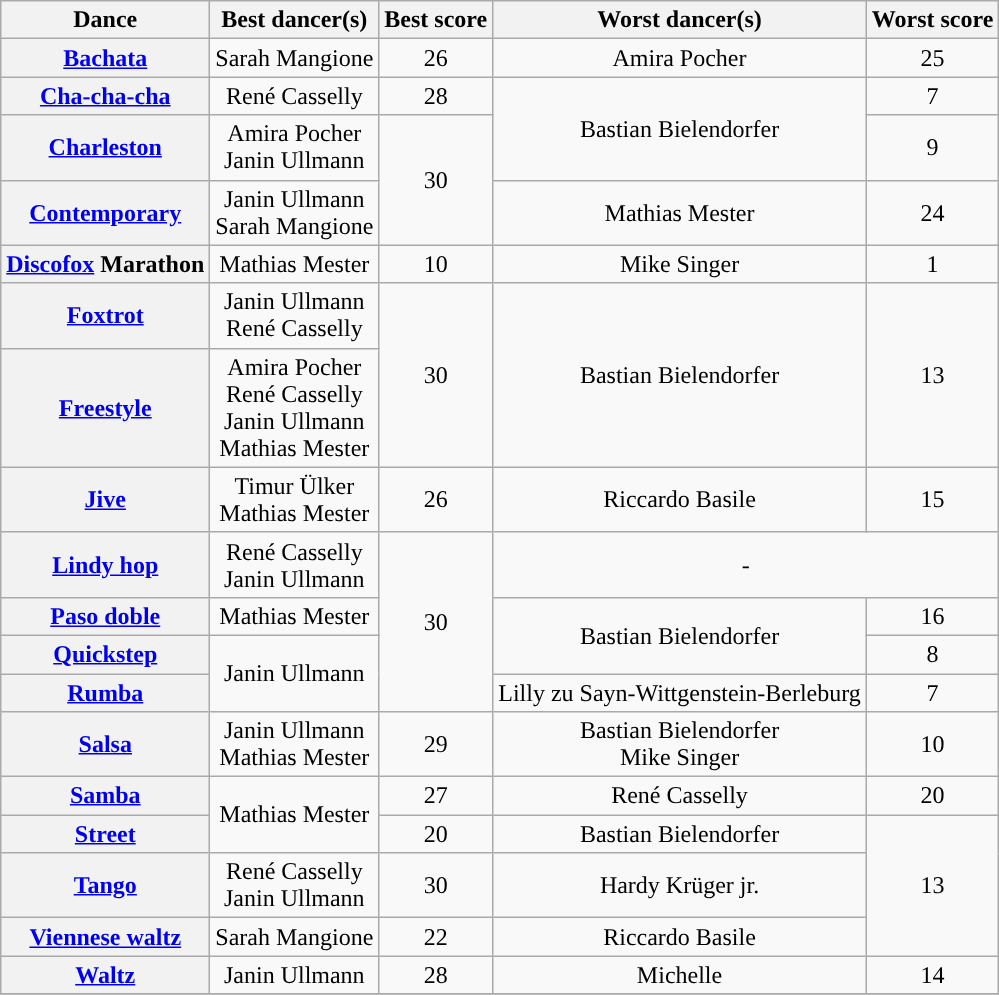<table class="wikitable sortable" style="text-align:center;">
<tr>
<th>Dance</th>
<th>Best dancer(s)</th>
<th>Best score</th>
<th>Worst dancer(s)</th>
<th>Worst score</th>
</tr>
<tr>
<th><a href='#'>Bachata</a></th>
<td>Sarah Mangione</td>
<td>26</td>
<td>Amira Pocher</td>
<td>25</td>
</tr>
<tr>
<th><a href='#'>Cha-cha-cha</a></th>
<td>René Casselly</td>
<td>28</td>
<td rowspan="2">Bastian Bielendorfer</td>
<td>7</td>
</tr>
<tr>
<th><a href='#'>Charleston</a></th>
<td>Amira Pocher<br>Janin Ullmann</td>
<td rowspan="2">30</td>
<td>9</td>
</tr>
<tr>
<th><a href='#'>Contemporary</a></th>
<td>Janin Ullmann<br>Sarah Mangione</td>
<td>Mathias Mester</td>
<td>24</td>
</tr>
<tr>
<th><a href='#'>Discofox</a> Marathon</th>
<td>Mathias Mester</td>
<td>10</td>
<td>Mike Singer</td>
<td>1</td>
</tr>
<tr>
<th><a href='#'>Foxtrot</a></th>
<td>Janin Ullmann<br>René Casselly</td>
<td rowspan="2">30</td>
<td rowspan="2">Bastian Bielendorfer</td>
<td rowspan="2">13</td>
</tr>
<tr>
<th><a href='#'>Freestyle</a></th>
<td>Amira Pocher<br>René Casselly<br>Janin Ullmann<br>Mathias Mester</td>
</tr>
<tr>
<th><a href='#'>Jive</a></th>
<td>Timur Ülker<br>Mathias Mester</td>
<td>26</td>
<td>Riccardo Basile</td>
<td>15</td>
</tr>
<tr>
<th><a href='#'>Lindy hop</a></th>
<td>René Casselly<br>Janin Ullmann</td>
<td rowspan="4">30</td>
<td colspan="2">-</td>
</tr>
<tr>
<th><a href='#'>Paso doble</a></th>
<td>Mathias Mester</td>
<td rowspan="2">Bastian Bielendorfer</td>
<td>16</td>
</tr>
<tr>
<th><a href='#'>Quickstep</a></th>
<td rowspan="2">Janin Ullmann</td>
<td>8</td>
</tr>
<tr>
<th><a href='#'>Rumba</a></th>
<td>Lilly zu Sayn-Wittgenstein-Berleburg</td>
<td>7</td>
</tr>
<tr>
<th><a href='#'>Salsa</a></th>
<td>Janin Ullmann<br>Mathias Mester</td>
<td>29</td>
<td>Bastian Bielendorfer<br>Mike Singer</td>
<td>10</td>
</tr>
<tr>
<th><a href='#'>Samba</a></th>
<td rowspan="2">Mathias Mester</td>
<td>27</td>
<td>René Casselly</td>
<td>20</td>
</tr>
<tr>
<th><a href='#'>Street</a></th>
<td>20</td>
<td>Bastian Bielendorfer</td>
<td rowspan="3">13</td>
</tr>
<tr>
<th><a href='#'>Tango</a></th>
<td>René Casselly<br>Janin Ullmann</td>
<td>30</td>
<td>Hardy Krüger jr.</td>
</tr>
<tr>
<th><a href='#'>Viennese waltz</a></th>
<td>Sarah Mangione</td>
<td>22</td>
<td>Riccardo Basile</td>
</tr>
<tr>
<th><a href='#'>Waltz</a></th>
<td>Janin Ullmann</td>
<td>28</td>
<td>Michelle</td>
<td>14</td>
</tr>
<tr>
</tr>
</table>
